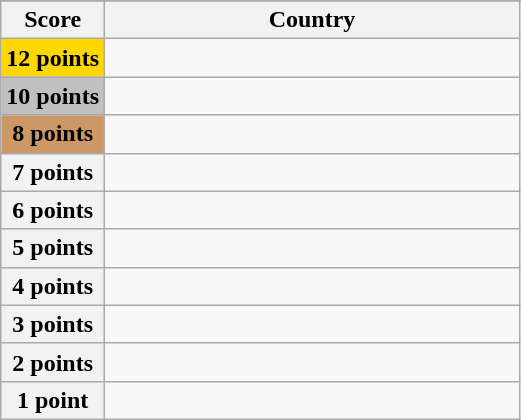<table class="wikitable">
<tr>
</tr>
<tr>
<th scope="col" width="20%">Score</th>
<th scope="col">Country</th>
</tr>
<tr>
<th scope="row" style="background:gold">12 points</th>
<td></td>
</tr>
<tr>
<th scope="row" style="background:silver">10 points</th>
<td></td>
</tr>
<tr>
<th scope="row" style="background:#CC9966">8 points</th>
<td></td>
</tr>
<tr>
<th scope="row">7 points</th>
<td></td>
</tr>
<tr>
<th scope="row">6 points</th>
<td></td>
</tr>
<tr>
<th scope="row">5 points</th>
<td></td>
</tr>
<tr>
<th scope="row">4 points</th>
<td></td>
</tr>
<tr>
<th scope="row">3 points</th>
<td></td>
</tr>
<tr>
<th scope="row">2 points</th>
<td></td>
</tr>
<tr>
<th scope="row">1 point</th>
<td></td>
</tr>
</table>
